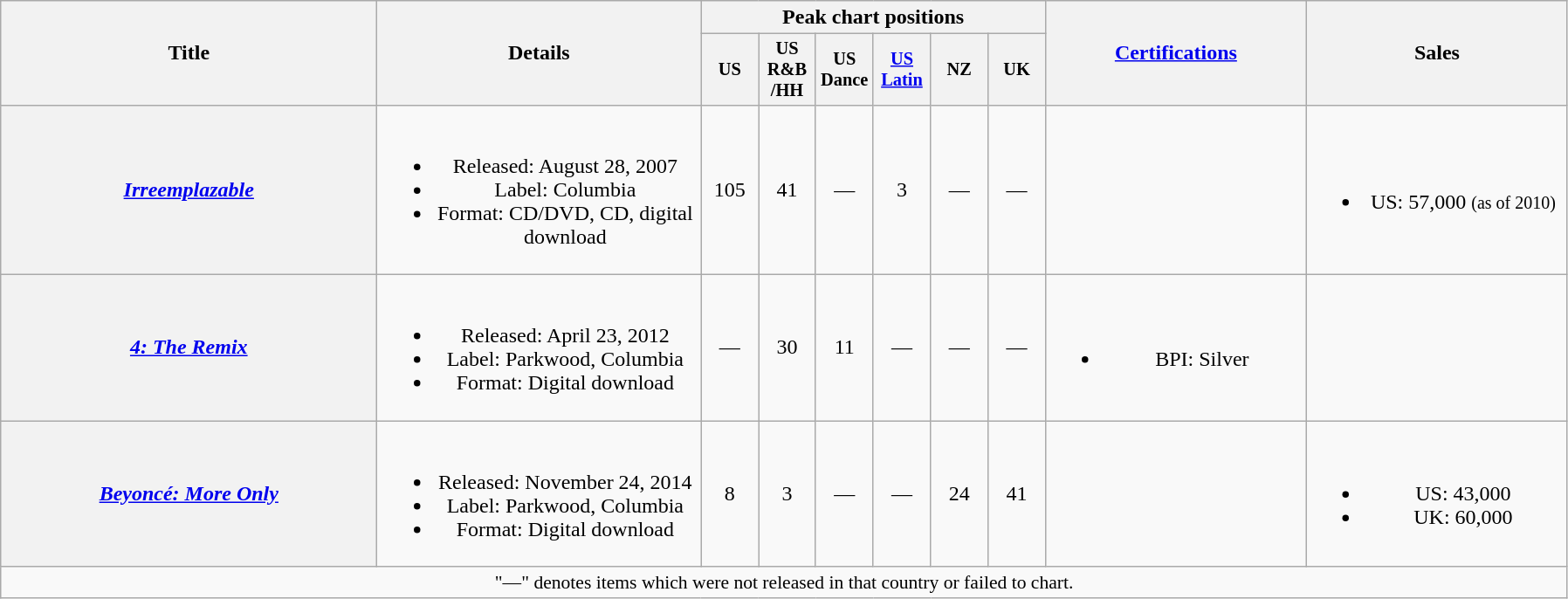<table class="wikitable plainrowheaders" style="text-align:center;" border="1">
<tr>
<th scope="col" rowspan="2" style="width:17.5em;">Title</th>
<th scope="col" rowspan="2" style="width:15em;">Details</th>
<th scope="col" colspan="6">Peak chart positions</th>
<th scope="col" rowspan="2" style="width:12em;"><a href='#'>Certifications</a></th>
<th scope="col" rowspan="2" style="width:12em;">Sales</th>
</tr>
<tr>
<th scope="col" style="width:2.75em;font-size:85%;">US<br></th>
<th scope="col" style="width:2.75em;font-size:85%;">US<br>R&B<br>/HH<br></th>
<th scope="col" style="width:2.75em;font-size:85%;">US<br>Dance<br></th>
<th scope="col" style="width:2.75em;font-size:85%;"><a href='#'>US<br>Latin</a><br></th>
<th scope="col" style="width:2.75em;font-size:85%;">NZ<br></th>
<th scope="col" style="width:2.75em;font-size:85%;">UK<br></th>
</tr>
<tr>
<th scope="row"><em><a href='#'>Irreemplazable</a></em></th>
<td><br><ul><li>Released: August 28, 2007</li><li>Label: Columbia</li><li>Format: CD/DVD, CD, digital download</li></ul></td>
<td>105</td>
<td>41</td>
<td>—</td>
<td>3</td>
<td>—</td>
<td>—</td>
<td></td>
<td><br><ul><li>US: 57,000 <small>(as of 2010)</small></li></ul></td>
</tr>
<tr>
<th scope="row"><em><a href='#'>4: The Remix</a></em></th>
<td><br><ul><li>Released: April 23, 2012</li><li>Label: Parkwood, Columbia</li><li>Format: Digital download</li></ul></td>
<td>—</td>
<td>30</td>
<td>11</td>
<td>—</td>
<td>—</td>
<td>—</td>
<td><br><ul><li>BPI: Silver</li></ul></td>
<td></td>
</tr>
<tr>
<th scope="row"><em><a href='#'>Beyoncé: More Only</a></em></th>
<td><br><ul><li>Released: November 24, 2014</li><li>Label: Parkwood, Columbia</li><li>Format: Digital download</li></ul></td>
<td>8</td>
<td>3</td>
<td>—</td>
<td>—</td>
<td>24</td>
<td>41</td>
<td></td>
<td><br><ul><li>US: 43,000</li><li>UK: 60,000</li></ul></td>
</tr>
<tr>
<td colspan="10" align="center" style="font-size:90%;">"—" denotes items which were not released in that country or failed to chart.</td>
</tr>
</table>
